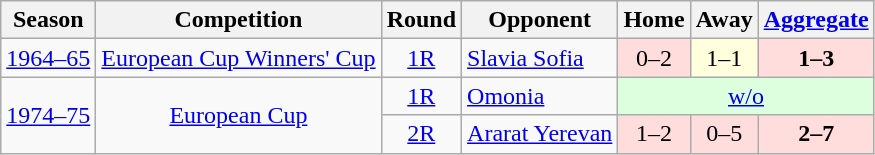<table class="wikitable" style="font-size:100%; text-align: center;">
<tr>
<th>Season</th>
<th>Competition</th>
<th>Round</th>
<th>Opponent</th>
<th>Home</th>
<th>Away</th>
<th><a href='#'>Aggregate</a></th>
</tr>
<tr>
<td><a href='#'>1964–65</a></td>
<td><a href='#'>European Cup Winners' Cup</a></td>
<td><a href='#'>1R</a></td>
<td align="left"> <a href='#'>Slavia Sofia</a></td>
<td bgcolor="#ffdddd" style="text-align:center;">0–2</td>
<td bgcolor="#ffffdd" style="text-align:center;">1–1</td>
<td bgcolor="#ffdddd" style="text-align:center;"><strong>1–3</strong></td>
</tr>
<tr>
<td rowspan=2><a href='#'>1974–75</a></td>
<td rowspan=2><a href='#'>European Cup</a></td>
<td><a href='#'>1R</a></td>
<td align="left"> <a href='#'>Omonia</a></td>
<td colspan=3 bgcolor="#dfd"><a href='#'>w/o</a></td>
</tr>
<tr>
<td><a href='#'>2R</a></td>
<td align="left"> <a href='#'>Ararat Yerevan</a></td>
<td bgcolor="#ffdddd" style="text-align:center;">1–2</td>
<td bgcolor="#ffdddd" style="text-align:center;">0–5</td>
<td bgcolor="#ffdddd" style="text-align:center;"><strong>2–7</strong></td>
</tr>
</table>
